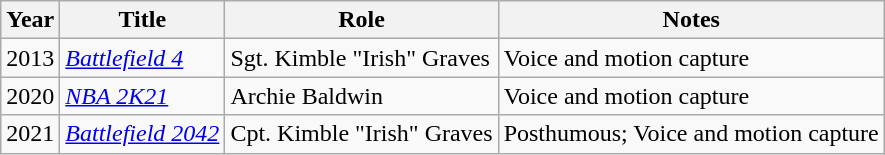<table class="wikitable sortable">
<tr>
<th scope="col">Year</th>
<th scope="col">Title</th>
<th scope="col">Role</th>
<th scope="col" class="unsortable">Notes</th>
</tr>
<tr>
<td>2013</td>
<td><em><a href='#'>Battlefield 4</a></em></td>
<td>Sgt. Kimble "Irish" Graves</td>
<td>Voice and motion capture</td>
</tr>
<tr>
<td>2020</td>
<td><em><a href='#'>NBA 2K21</a></em></td>
<td>Archie Baldwin</td>
<td>Voice and motion capture</td>
</tr>
<tr>
<td>2021</td>
<td><em><a href='#'>Battlefield 2042</a></em></td>
<td>Cpt. Kimble "Irish" Graves</td>
<td>Posthumous; Voice and motion capture</td>
</tr>
</table>
